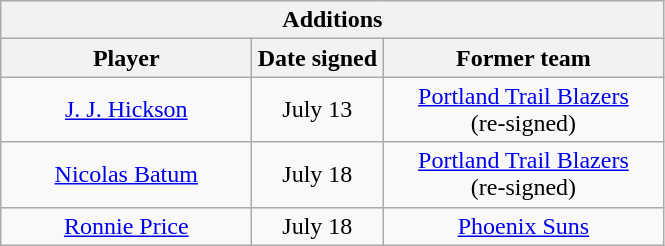<table class="wikitable" style="text-align:center">
<tr>
<th colspan=3>Additions</th>
</tr>
<tr>
<th style="width:160px">Player</th>
<th style="width:80px">Date signed</th>
<th style="width:180px">Former team</th>
</tr>
<tr>
<td><a href='#'>J. J. Hickson</a></td>
<td>July 13</td>
<td><a href='#'>Portland Trail Blazers</a><br>(re-signed)</td>
</tr>
<tr>
<td><a href='#'>Nicolas Batum</a></td>
<td>July 18</td>
<td><a href='#'>Portland Trail Blazers</a><br>(re-signed)</td>
</tr>
<tr>
<td><a href='#'>Ronnie Price</a></td>
<td>July 18</td>
<td><a href='#'>Phoenix Suns</a></td>
</tr>
</table>
